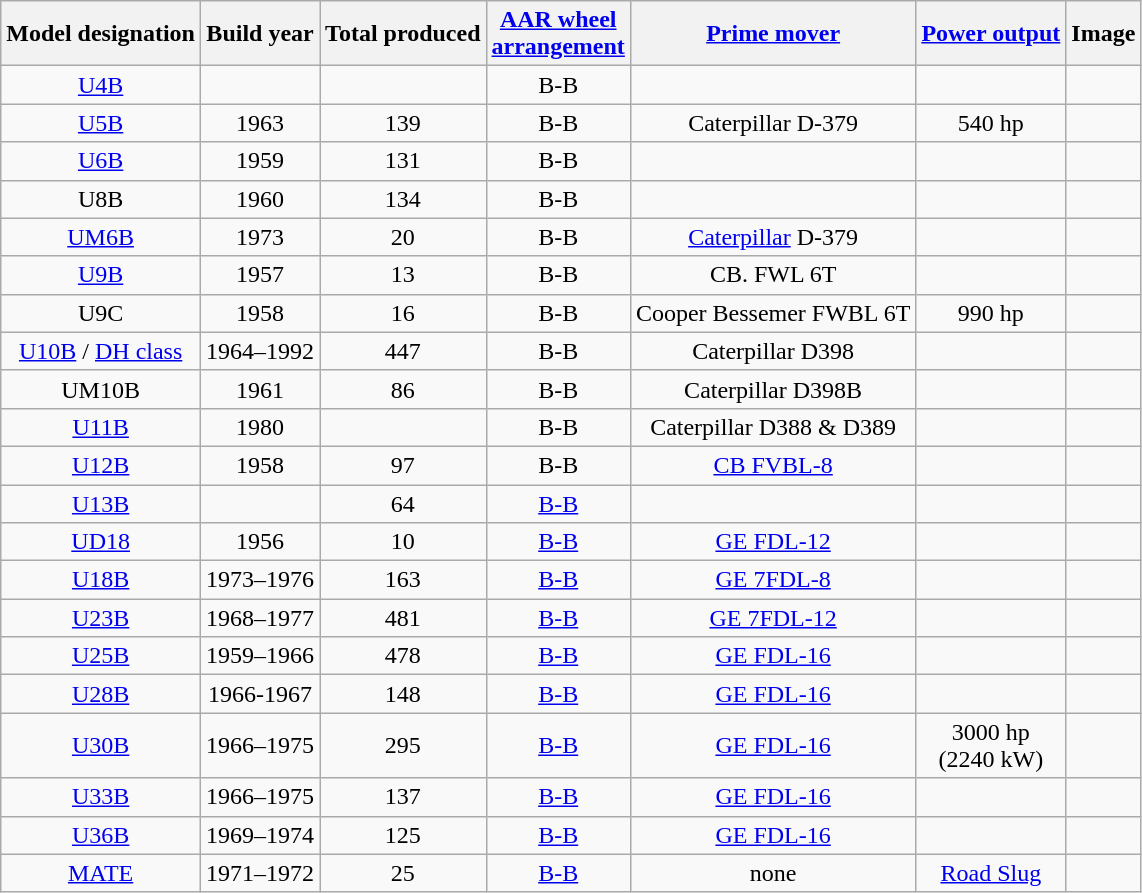<table class="wikitable sortable" style="text-align:center;">
<tr>
<th>Model designation</th>
<th>Build year</th>
<th>Total produced</th>
<th class="unsortable"><a href='#'>AAR wheel<br>arrangement</a></th>
<th><a href='#'>Prime mover</a></th>
<th><a href='#'>Power output</a></th>
<th class="unsortable">Image</th>
</tr>
<tr>
<td><a href='#'>U4B</a></td>
<td></td>
<td></td>
<td>B-B</td>
<td></td>
<td></td>
<td></td>
</tr>
<tr>
<td><a href='#'>U5B</a></td>
<td>1963</td>
<td>139</td>
<td>B-B</td>
<td>Caterpillar D-379</td>
<td>540 hp</td>
<td></td>
</tr>
<tr>
<td><a href='#'>U6B</a></td>
<td>1959</td>
<td>131</td>
<td>B-B</td>
<td></td>
<td></td>
<td></td>
</tr>
<tr>
<td>U8B</td>
<td>1960</td>
<td>134</td>
<td>B-B</td>
<td></td>
<td></td>
<td></td>
</tr>
<tr>
<td><a href='#'>UM6B</a></td>
<td>1973</td>
<td>20</td>
<td>B-B</td>
<td><a href='#'>Caterpillar</a> D-379</td>
<td></td>
<td></td>
</tr>
<tr>
<td><a href='#'>U9B</a></td>
<td>1957</td>
<td>13</td>
<td>B-B</td>
<td>CB. FWL 6T</td>
<td></td>
<td></td>
</tr>
<tr>
<td>U9C</td>
<td>1958</td>
<td>16</td>
<td>B-B</td>
<td>Cooper Bessemer FWBL 6T</td>
<td>990 hp</td>
<td></td>
</tr>
<tr>
<td><a href='#'>U10B</a> / <a href='#'>DH class</a></td>
<td>1964–1992</td>
<td>447</td>
<td>B-B</td>
<td>Caterpillar D398</td>
<td></td>
<td></td>
</tr>
<tr>
<td>UM10B</td>
<td>1961</td>
<td>86</td>
<td>B-B</td>
<td>Caterpillar D398B</td>
<td></td>
<td></td>
</tr>
<tr>
<td><a href='#'>U11B</a></td>
<td>1980</td>
<td></td>
<td>B-B</td>
<td>Caterpillar D388 & D389</td>
<td></td>
<td></td>
</tr>
<tr>
<td><a href='#'>U12B</a></td>
<td>1958</td>
<td>97</td>
<td>B-B</td>
<td><a href='#'>CB FVBL-8</a></td>
<td></td>
<td></td>
</tr>
<tr>
<td><a href='#'>U13B</a></td>
<td></td>
<td>64</td>
<td><a href='#'>B-B</a></td>
<td></td>
<td></td>
<td></td>
</tr>
<tr>
<td><a href='#'>UD18</a></td>
<td>1956</td>
<td>10</td>
<td><a href='#'>B-B</a></td>
<td><a href='#'>GE FDL-12</a></td>
<td></td>
<td></td>
</tr>
<tr>
<td><a href='#'>U18B</a></td>
<td>1973–1976</td>
<td>163</td>
<td><a href='#'>B-B</a></td>
<td><a href='#'>GE 7FDL-8</a></td>
<td></td>
<td></td>
</tr>
<tr>
<td><a href='#'>U23B</a></td>
<td>1968–1977</td>
<td>481</td>
<td><a href='#'>B-B</a></td>
<td><a href='#'>GE 7FDL-12</a></td>
<td></td>
<td></td>
</tr>
<tr>
<td><a href='#'>U25B</a></td>
<td>1959–1966</td>
<td>478</td>
<td><a href='#'>B-B</a></td>
<td><a href='#'>GE FDL-16</a></td>
<td></td>
<td></td>
</tr>
<tr>
<td><a href='#'>U28B</a></td>
<td>1966-1967</td>
<td>148</td>
<td><a href='#'>B-B</a></td>
<td><a href='#'>GE FDL-16</a></td>
<td></td>
<td></td>
</tr>
<tr>
<td><a href='#'>U30B</a></td>
<td>1966–1975</td>
<td>295</td>
<td><a href='#'>B-B</a></td>
<td><a href='#'>GE FDL-16</a></td>
<td>3000 hp<br> (2240 kW)</td>
<td></td>
</tr>
<tr>
<td><a href='#'>U33B</a></td>
<td>1966–1975</td>
<td>137</td>
<td><a href='#'>B-B</a></td>
<td><a href='#'>GE FDL-16</a></td>
<td></td>
<td></td>
</tr>
<tr>
<td><a href='#'>U36B</a></td>
<td>1969–1974</td>
<td>125</td>
<td><a href='#'>B-B</a></td>
<td><a href='#'>GE FDL-16</a></td>
<td></td>
<td></td>
</tr>
<tr>
<td><a href='#'>MATE</a></td>
<td>1971–1972</td>
<td>25</td>
<td><a href='#'>B-B</a></td>
<td>none</td>
<td><a href='#'>Road Slug</a></td>
<td></td>
</tr>
</table>
